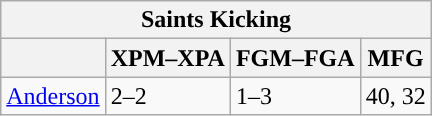<table class="wikitable">
<tr>
<th colspan="4">Saints Kicking</th>
</tr>
<tr>
<th></th>
<th>XPM–XPA</th>
<th>FGM–FGA</th>
<th>MFG</th>
</tr>
<tr>
<td><a href='#'>Anderson</a></td>
<td>2–2</td>
<td>1–3</td>
<td>40, 32</td>
</tr>
</table>
